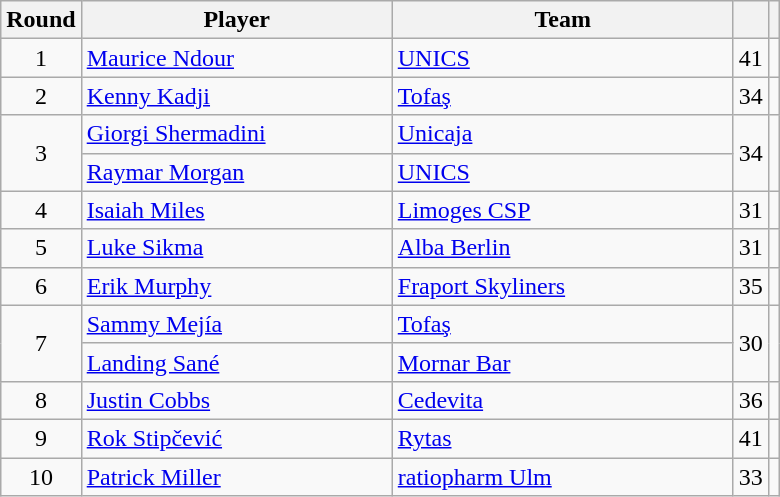<table class="wikitable sortable" style="text-align: center;">
<tr>
<th>Round</th>
<th style="width:200px;">Player</th>
<th style="width:220px;">Team</th>
<th><a href='#'></a></th>
<th></th>
</tr>
<tr>
<td>1</td>
<td align=left> <a href='#'>Maurice Ndour</a></td>
<td align=left> <a href='#'>UNICS</a></td>
<td>41</td>
<td></td>
</tr>
<tr>
<td>2</td>
<td align=left> <a href='#'>Kenny Kadji</a></td>
<td align=left> <a href='#'>Tofaş</a></td>
<td>34</td>
<td></td>
</tr>
<tr>
<td rowspan=2>3</td>
<td align=left> <a href='#'>Giorgi Shermadini</a></td>
<td align=left> <a href='#'>Unicaja</a></td>
<td rowspan=2>34</td>
<td rowspan=2></td>
</tr>
<tr>
<td align=left> <a href='#'>Raymar Morgan</a></td>
<td align=left> <a href='#'>UNICS</a></td>
</tr>
<tr>
<td>4</td>
<td align=left> <a href='#'>Isaiah Miles</a></td>
<td align=left> <a href='#'>Limoges CSP</a></td>
<td>31</td>
<td></td>
</tr>
<tr>
<td>5</td>
<td align=left> <a href='#'>Luke Sikma</a></td>
<td align=left> <a href='#'>Alba Berlin</a></td>
<td>31</td>
<td></td>
</tr>
<tr>
<td>6</td>
<td align=left> <a href='#'>Erik Murphy</a></td>
<td align=left> <a href='#'>Fraport Skyliners</a></td>
<td>35</td>
<td></td>
</tr>
<tr>
<td rowspan=2>7</td>
<td align=left> <a href='#'>Sammy Mejía</a></td>
<td align=left> <a href='#'>Tofaş</a></td>
<td rowspan=2>30</td>
<td rowspan=2></td>
</tr>
<tr>
<td align=left> <a href='#'>Landing Sané</a></td>
<td align=left> <a href='#'>Mornar Bar</a></td>
</tr>
<tr>
<td>8</td>
<td align=left> <a href='#'>Justin Cobbs</a></td>
<td align=left> <a href='#'>Cedevita</a></td>
<td>36</td>
<td></td>
</tr>
<tr>
<td>9</td>
<td align=left> <a href='#'>Rok Stipčević</a></td>
<td align=left> <a href='#'>Rytas</a></td>
<td>41</td>
<td></td>
</tr>
<tr>
<td>10</td>
<td align=left> <a href='#'>Patrick Miller</a></td>
<td align=left> <a href='#'>ratiopharm Ulm</a></td>
<td>33</td>
<td></td>
</tr>
</table>
